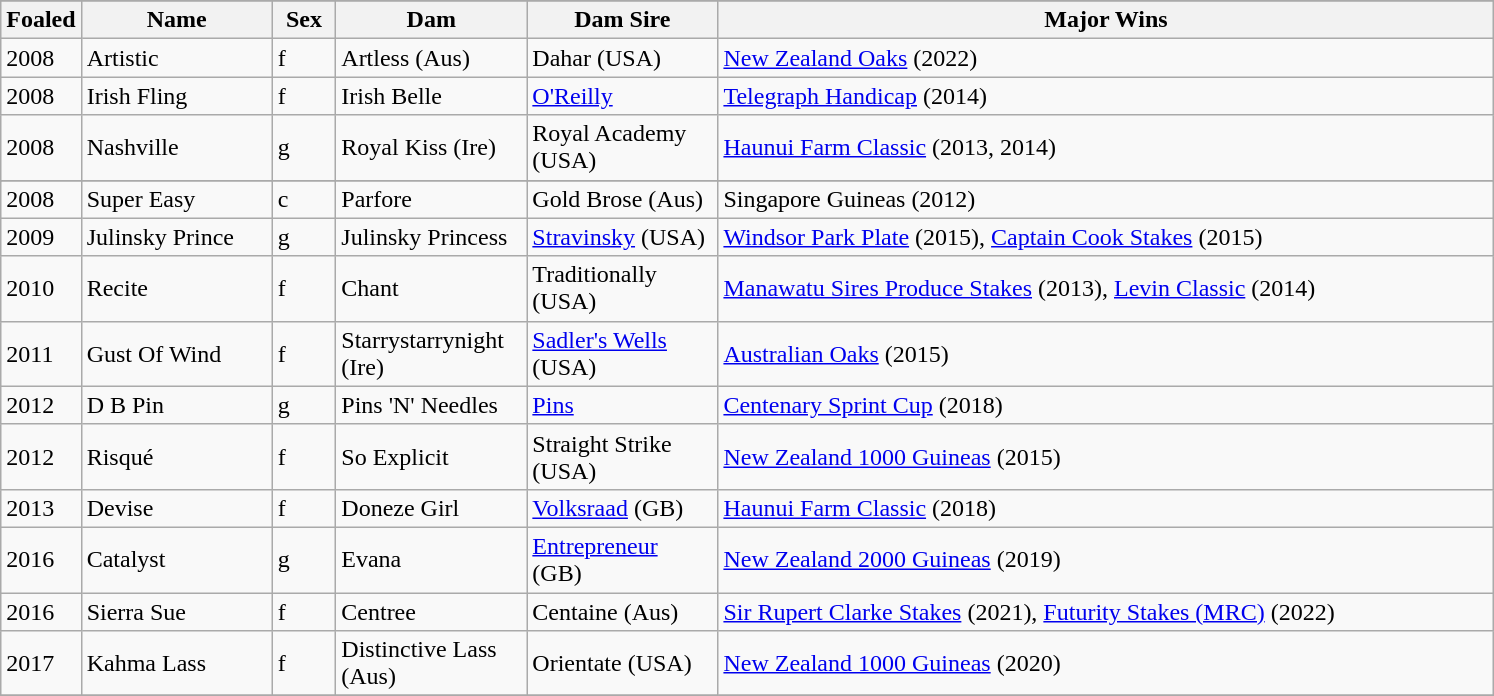<table class="wikitable sortable">
<tr>
</tr>
<tr bgcolor="#eeeeee">
<th width="35px"><strong>Foaled</strong></th>
<th width="120px"><strong>Name</strong></th>
<th width="35px"><strong>Sex</strong></th>
<th width="120px"><strong>Dam</strong></th>
<th width="120px"><strong>Dam Sire</strong></th>
<th width="510px"><strong>Major Wins</strong></th>
</tr>
<tr>
<td>2008</td>
<td>Artistic</td>
<td>f</td>
<td>Artless (Aus)</td>
<td>Dahar (USA)</td>
<td><a href='#'>New Zealand Oaks</a> (2022)</td>
</tr>
<tr>
<td>2008</td>
<td>Irish Fling</td>
<td>f</td>
<td>Irish Belle</td>
<td><a href='#'>O'Reilly</a></td>
<td><a href='#'>Telegraph Handicap</a> (2014)</td>
</tr>
<tr>
<td>2008</td>
<td>Nashville</td>
<td>g</td>
<td>Royal Kiss (Ire)</td>
<td>Royal Academy (USA)</td>
<td><a href='#'>Haunui Farm Classic</a> (2013, 2014)</td>
</tr>
<tr>
</tr>
<tr>
<td>2008</td>
<td>Super Easy</td>
<td>c</td>
<td>Parfore</td>
<td>Gold Brose (Aus)</td>
<td>Singapore Guineas (2012)</td>
</tr>
<tr>
<td>2009</td>
<td>Julinsky Prince</td>
<td>g</td>
<td>Julinsky Princess</td>
<td><a href='#'>Stravinsky</a> (USA)</td>
<td><a href='#'>Windsor Park Plate</a> (2015), <a href='#'>Captain Cook Stakes</a> (2015)</td>
</tr>
<tr>
<td>2010</td>
<td>Recite</td>
<td>f</td>
<td>Chant</td>
<td>Traditionally (USA)</td>
<td><a href='#'>Manawatu Sires Produce Stakes</a> (2013), <a href='#'>Levin Classic</a> (2014)</td>
</tr>
<tr>
<td>2011</td>
<td>Gust Of Wind</td>
<td>f</td>
<td>Starrystarrynight (Ire)</td>
<td><a href='#'>Sadler's Wells</a> (USA)</td>
<td><a href='#'>Australian Oaks</a> (2015)</td>
</tr>
<tr>
<td>2012</td>
<td>D B Pin</td>
<td>g</td>
<td>Pins 'N' Needles</td>
<td><a href='#'>Pins</a></td>
<td><a href='#'>Centenary Sprint Cup</a> (2018)</td>
</tr>
<tr>
<td>2012</td>
<td>Risqué</td>
<td>f</td>
<td>So Explicit</td>
<td>Straight Strike (USA)</td>
<td><a href='#'>New Zealand 1000 Guineas</a> (2015)</td>
</tr>
<tr>
<td>2013</td>
<td>Devise</td>
<td>f</td>
<td>Doneze Girl</td>
<td><a href='#'>Volksraad</a> (GB)</td>
<td><a href='#'>Haunui Farm Classic</a> (2018)</td>
</tr>
<tr>
<td>2016</td>
<td>Catalyst</td>
<td>g</td>
<td>Evana</td>
<td><a href='#'>Entrepreneur</a> (GB)</td>
<td><a href='#'>New Zealand 2000 Guineas</a> (2019)</td>
</tr>
<tr>
<td>2016</td>
<td>Sierra Sue</td>
<td>f</td>
<td>Centree</td>
<td>Centaine (Aus)</td>
<td><a href='#'>Sir Rupert Clarke Stakes</a> (2021), <a href='#'>Futurity Stakes (MRC)</a> (2022)</td>
</tr>
<tr>
<td>2017</td>
<td>Kahma Lass</td>
<td>f</td>
<td>Distinctive Lass (Aus)</td>
<td>Orientate (USA)</td>
<td><a href='#'>New Zealand 1000 Guineas</a> (2020)</td>
</tr>
<tr>
</tr>
</table>
